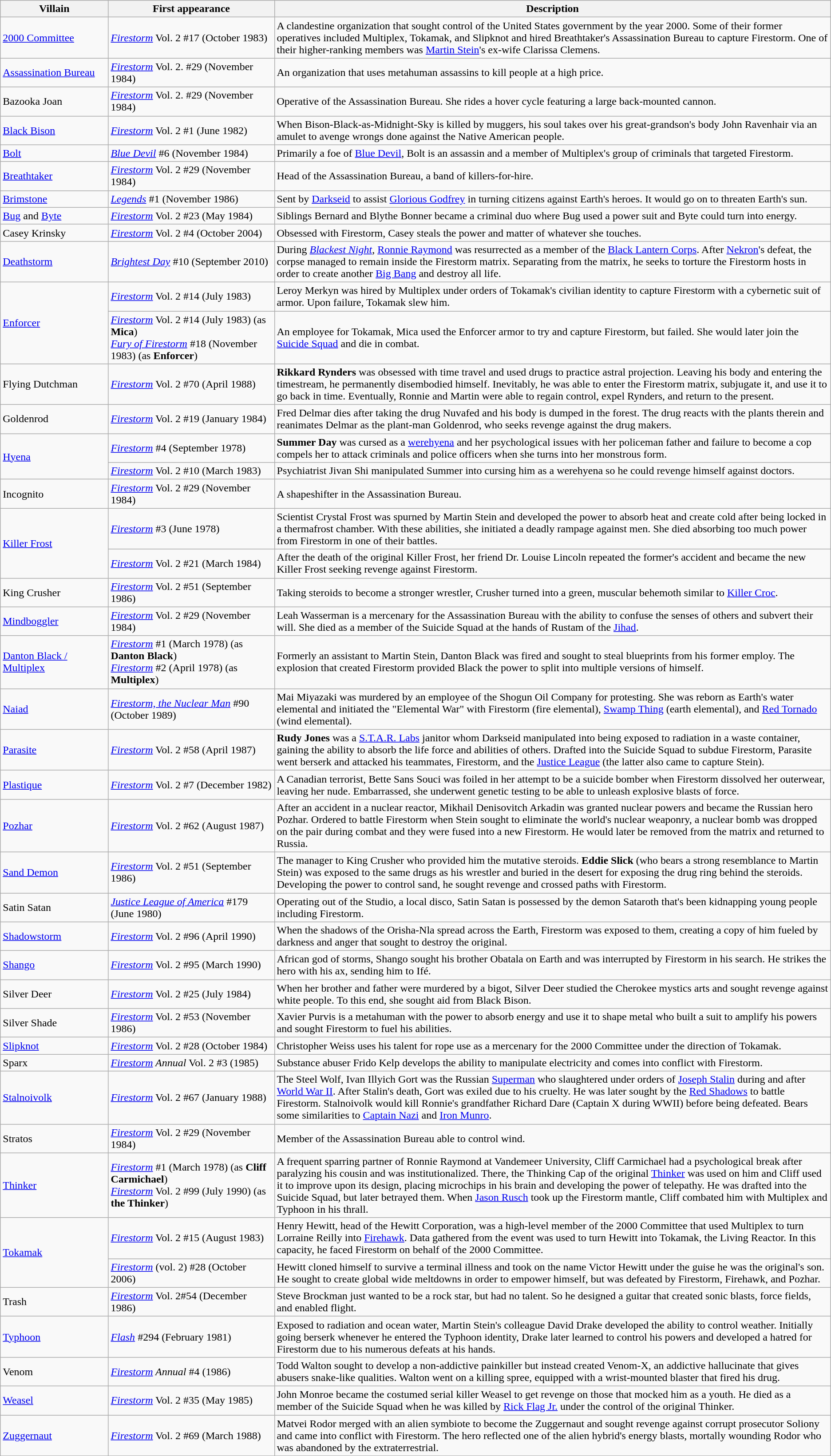<table class="wikitable">
<tr ">
<th style="width:13%;">Villain</th>
<th style="width:20%;">First appearance</th>
<th style="width:67%;">Description</th>
</tr>
<tr>
<td><a href='#'>2000 Committee</a></td>
<td><em><a href='#'>Firestorm</a></em> Vol. 2 #17 (October 1983)</td>
<td>A clandestine organization that sought control of the United States government by the year 2000. Some of their former operatives included Multiplex, Tokamak, and Slipknot and hired Breathtaker's Assassination Bureau to capture Firestorm. One of their higher-ranking members was <a href='#'>Martin Stein</a>'s ex-wife Clarissa Clemens.</td>
</tr>
<tr>
<td><a href='#'>Assassination Bureau</a></td>
<td><em><a href='#'>Firestorm</a></em> Vol. 2. #29 (November 1984)</td>
<td>An organization that uses metahuman assassins to kill people at a high price.</td>
</tr>
<tr>
<td>Bazooka Joan</td>
<td><em><a href='#'>Firestorm</a></em> Vol. 2. #29 (November 1984)</td>
<td>Operative of the Assassination Bureau. She rides a hover cycle featuring a large back-mounted cannon.</td>
</tr>
<tr>
<td><a href='#'>Black Bison</a></td>
<td><em><a href='#'>Firestorm</a></em> Vol. 2 #1 (June 1982)</td>
<td>When Bison-Black-as-Midnight-Sky is killed by muggers, his soul takes over his great-grandson's body John Ravenhair via an amulet to avenge wrongs done against the Native American people.</td>
</tr>
<tr>
<td><a href='#'>Bolt</a></td>
<td><em><a href='#'>Blue Devil</a></em> #6 (November 1984)</td>
<td>Primarily a foe of <a href='#'>Blue Devil</a>, Bolt is an assassin and a member of Multiplex's group of criminals that targeted Firestorm.</td>
</tr>
<tr>
<td><a href='#'>Breathtaker</a></td>
<td><em><a href='#'>Firestorm</a></em> Vol. 2 #29 (November 1984)</td>
<td>Head of the Assassination Bureau, a band of killers-for-hire.</td>
</tr>
<tr>
<td><a href='#'>Brimstone</a></td>
<td><em><a href='#'>Legends</a></em> #1 (November 1986)</td>
<td>Sent by <a href='#'>Darkseid</a> to assist <a href='#'>Glorious Godfrey</a> in turning citizens against Earth's heroes. It would go on to threaten Earth's sun.</td>
</tr>
<tr>
<td><a href='#'>Bug</a> and <a href='#'>Byte</a></td>
<td><em><a href='#'>Firestorm</a></em> Vol. 2 #23 (May 1984)</td>
<td>Siblings Bernard and Blythe Bonner became a criminal duo where Bug used a power suit and Byte could turn into energy.</td>
</tr>
<tr>
<td>Casey Krinsky</td>
<td><em><a href='#'>Firestorm</a></em> Vol. 2 #4 (October 2004)</td>
<td>Obsessed with Firestorm, Casey steals the power and matter of whatever she touches.</td>
</tr>
<tr>
<td><a href='#'>Deathstorm</a></td>
<td><em><a href='#'>Brightest Day</a></em> #10 (September 2010)</td>
<td>During <em><a href='#'>Blackest Night</a></em>, <a href='#'>Ronnie Raymond</a> was resurrected as a member of the <a href='#'>Black Lantern Corps</a>. After <a href='#'>Nekron</a>'s defeat, the corpse managed to remain inside the Firestorm matrix. Separating from the matrix, he seeks to torture the Firestorm hosts in order to create another <a href='#'>Big Bang</a> and destroy all life.</td>
</tr>
<tr>
<td rowspan=2><a href='#'>Enforcer</a></td>
<td><em><a href='#'>Firestorm</a></em> Vol. 2 #14 (July 1983)</td>
<td>Leroy Merkyn was hired by Multiplex under orders of Tokamak's civilian identity to capture Firestorm with a cybernetic suit of armor. Upon failure, Tokamak slew him.</td>
</tr>
<tr>
<td><em><a href='#'>Firestorm</a></em> Vol. 2 #14 (July 1983) (as <strong>Mica</strong>)<br><em><a href='#'>Fury of Firestorm</a></em> #18 (November 1983) (as <strong>Enforcer</strong>)</td>
<td>An employee for Tokamak, Mica used the Enforcer armor to try and capture Firestorm, but failed. She would later join the <a href='#'>Suicide Squad</a> and die in combat.</td>
</tr>
<tr>
<td>Flying Dutchman</td>
<td><em><a href='#'>Firestorm</a></em> Vol. 2 #70 (April 1988)</td>
<td><strong>Rikkard Rynders</strong> was obsessed with time travel and used drugs to practice astral projection. Leaving his body and entering the timestream, he permanently disembodied himself. Inevitably, he was able to enter the Firestorm matrix, subjugate it, and use it to go back in time. Eventually, Ronnie and Martin were able to regain control, expel Rynders, and return to the present.</td>
</tr>
<tr>
<td>Goldenrod</td>
<td><em><a href='#'>Firestorm</a></em> Vol. 2 #19 (January 1984)</td>
<td>Fred Delmar dies after taking the drug Nuvafed and his body is dumped in the forest. The drug reacts with the plants therein and reanimates Delmar as the plant-man Goldenrod, who seeks revenge against the drug makers.</td>
</tr>
<tr>
<td rowspan=2><a href='#'>Hyena</a></td>
<td><em><a href='#'>Firestorm</a></em> #4 (September 1978)</td>
<td><strong>Summer Day</strong> was cursed as a <a href='#'>werehyena</a> and her psychological issues with her policeman father and failure to become a cop compels her to attack criminals and police officers when she turns into her monstrous form.</td>
</tr>
<tr>
<td><em><a href='#'>Firestorm</a></em> Vol. 2 #10 (March 1983)</td>
<td>Psychiatrist Jivan Shi manipulated Summer into cursing him as a werehyena so he could revenge himself against doctors.</td>
</tr>
<tr>
<td>Incognito</td>
<td><em><a href='#'>Firestorm</a></em> Vol. 2 #29 (November 1984)</td>
<td>A shapeshifter in the Assassination Bureau.</td>
</tr>
<tr>
<td rowspan=2><a href='#'>Killer Frost</a></td>
<td><em><a href='#'>Firestorm</a></em> #3 (June 1978)</td>
<td>Scientist Crystal Frost was spurned by Martin Stein and developed the power to absorb heat and create cold after being locked in a thermafrost chamber. With these abilities, she initiated a deadly rampage against men. She died absorbing too much power from Firestorm in one of their battles.</td>
</tr>
<tr>
<td><em><a href='#'>Firestorm</a></em> Vol. 2 #21 (March 1984)</td>
<td>After the death of the original Killer Frost, her friend Dr. Louise Lincoln repeated the former's accident and became the new Killer Frost seeking revenge against Firestorm.</td>
</tr>
<tr>
<td>King Crusher</td>
<td><em><a href='#'>Firestorm</a></em> Vol. 2 #51 (September 1986)</td>
<td>Taking steroids to become a stronger wrestler, Crusher turned into a green, muscular behemoth similar to <a href='#'>Killer Croc</a>.</td>
</tr>
<tr>
<td><a href='#'>Mindboggler</a></td>
<td><em><a href='#'>Firestorm</a></em> Vol. 2 #29 (November 1984)</td>
<td>Leah Wasserman is a mercenary for the Assassination Bureau with the ability to confuse the senses of others and subvert their will. She died as a member of the Suicide Squad at the hands of Rustam of the <a href='#'>Jihad</a>.</td>
</tr>
<tr>
<td><a href='#'>Danton Black / Multiplex</a></td>
<td><em><a href='#'>Firestorm</a></em> #1 (March 1978) (as <strong>Danton Black</strong>)<br><em><a href='#'>Firestorm</a></em> #2 (April 1978) (as <strong>Multiplex</strong>)</td>
<td>Formerly an assistant to Martin Stein, Danton Black was fired and sought to steal blueprints from his former employ. The explosion that created Firestorm provided Black the power to split into multiple versions of himself.</td>
</tr>
<tr>
<td><a href='#'>Naiad</a></td>
<td><em><a href='#'>Firestorm, the Nuclear Man</a></em> #90 (October 1989)</td>
<td>Mai Miyazaki was murdered by an employee of the Shogun Oil Company for protesting. She was reborn as Earth's water elemental and initiated the "Elemental War" with Firestorm (fire elemental), <a href='#'>Swamp Thing</a> (earth elemental), and <a href='#'>Red Tornado</a> (wind elemental).</td>
</tr>
<tr>
<td><a href='#'>Parasite</a></td>
<td><em><a href='#'>Firestorm</a></em> Vol. 2 #58 (April 1987)</td>
<td><strong>Rudy Jones</strong> was a <a href='#'>S.T.A.R. Labs</a> janitor whom Darkseid manipulated into being exposed to radiation in a waste container, gaining the ability to absorb the life force and abilities of others. Drafted into the Suicide Squad to subdue Firestorm, Parasite went berserk and attacked his teammates, Firestorm, and the <a href='#'>Justice League</a> (the latter also came to capture Stein).</td>
</tr>
<tr>
<td><a href='#'>Plastique</a></td>
<td><em><a href='#'>Firestorm</a></em> Vol. 2 #7 (December 1982)</td>
<td>A Canadian terrorist, Bette Sans Souci was foiled in her attempt to be a suicide bomber when Firestorm dissolved her outerwear, leaving her nude. Embarrassed, she underwent genetic testing to be able to unleash explosive blasts of force.</td>
</tr>
<tr>
<td><a href='#'>Pozhar</a></td>
<td><em><a href='#'>Firestorm</a></em> Vol. 2 #62 (August 1987)</td>
<td>After an accident in a nuclear reactor, Mikhail Denisovitch Arkadin was granted nuclear powers and became the Russian hero Pozhar. Ordered to battle Firestorm when Stein sought to eliminate the world's nuclear weaponry, a nuclear bomb was dropped on the pair during combat and they were fused into a new Firestorm. He would later be removed from the matrix and returned to Russia.</td>
</tr>
<tr>
<td><a href='#'>Sand Demon</a></td>
<td><em><a href='#'>Firestorm</a></em> Vol. 2 #51 (September 1986)</td>
<td>The manager to King Crusher who provided him the mutative steroids. <strong>Eddie Slick</strong> (who bears a strong resemblance to Martin Stein) was exposed to the same drugs as his wrestler and buried in the desert for exposing the drug ring behind the steroids. Developing the power to control sand, he sought revenge and crossed paths with Firestorm.</td>
</tr>
<tr>
<td>Satin Satan</td>
<td><em><a href='#'>Justice League of America</a></em> #179 (June 1980)</td>
<td>Operating out of the Studio, a local disco, Satin Satan is possessed by the demon Sataroth that's been kidnapping young people including Firestorm.</td>
</tr>
<tr>
<td><a href='#'>Shadowstorm</a></td>
<td><em><a href='#'>Firestorm</a></em> Vol. 2 #96 (April 1990)</td>
<td>When the shadows of the Orisha-Nla spread across the Earth, Firestorm was exposed to them, creating a copy of him fueled by darkness and anger that sought to destroy the original.</td>
</tr>
<tr>
<td><a href='#'>Shango</a></td>
<td><em><a href='#'>Firestorm</a></em> Vol. 2 #95 (March 1990)</td>
<td>African god of storms, Shango sought his brother Obatala on Earth and was interrupted by Firestorm in his search. He strikes the hero with his ax, sending him to Ifé.</td>
</tr>
<tr>
<td>Silver Deer</td>
<td><em><a href='#'>Firestorm</a></em> Vol. 2 #25 (July 1984)</td>
<td>When her brother and father were murdered by a bigot, Silver Deer studied the Cherokee mystics arts and sought revenge against white people. To this end, she sought aid from Black Bison.</td>
</tr>
<tr>
<td>Silver Shade</td>
<td><em><a href='#'>Firestorm</a></em> Vol. 2 #53 (November 1986)</td>
<td>Xavier Purvis is a metahuman with the power to absorb energy and use it to shape metal who built a suit to amplify his powers and sought Firestorm to fuel his abilities.</td>
</tr>
<tr>
<td><a href='#'>Slipknot</a></td>
<td><em><a href='#'>Firestorm</a></em> Vol. 2 #28 (October 1984)</td>
<td>Christopher Weiss uses his talent for rope use as a mercenary for the 2000 Committee under the direction of Tokamak.</td>
</tr>
<tr>
<td>Sparx</td>
<td><em><a href='#'>Firestorm</a> Annual</em> Vol. 2 #3 (1985)</td>
<td>Substance abuser Frido Kelp develops the ability to manipulate electricity and comes into conflict with Firestorm.</td>
</tr>
<tr>
<td><a href='#'>Stalnoivolk</a></td>
<td><em><a href='#'>Firestorm</a></em> Vol. 2 #67 (January 1988)</td>
<td>The Steel Wolf, Ivan Illyich Gort was the Russian <a href='#'>Superman</a> who slaughtered under orders of <a href='#'>Joseph Stalin</a> during and after <a href='#'>World War II</a>. After Stalin's death, Gort was exiled due to his cruelty. He was later sought by the <a href='#'>Red Shadows</a> to battle Firestorm. Stalnoivolk would kill Ronnie's grandfather Richard Dare (Captain X during WWII) before being defeated. Bears some similarities to <a href='#'>Captain Nazi</a> and <a href='#'>Iron Munro</a>.</td>
</tr>
<tr>
<td>Stratos</td>
<td><em><a href='#'>Firestorm</a></em> Vol. 2 #29 (November 1984)</td>
<td>Member of the Assassination Bureau able to control wind.</td>
</tr>
<tr>
<td><a href='#'>Thinker</a></td>
<td><em><a href='#'>Firestorm</a></em> #1 (March 1978) (as <strong>Cliff Carmichael</strong>)<br><em><a href='#'>Firestorm</a></em> Vol. 2 #99 (July 1990) (as <strong>the Thinker</strong>)</td>
<td>A frequent sparring partner of Ronnie Raymond at Vandemeer University, Cliff Carmichael had a psychological break after paralyzing his cousin and was institutionalized. There, the Thinking Cap of the original <a href='#'>Thinker</a> was used on him and Cliff used it to improve upon its design, placing microchips in his brain and developing the power of telepathy. He was drafted into the Suicide Squad, but later betrayed them. When <a href='#'>Jason Rusch</a> took up the Firestorm mantle, Cliff combated him with Multiplex and Typhoon in his thrall.</td>
</tr>
<tr>
<td rowspan=2><a href='#'>Tokamak</a></td>
<td><em><a href='#'>Firestorm</a></em> Vol. 2 #15 (August 1983)</td>
<td>Henry Hewitt, head of the Hewitt Corporation, was a high-level member of the 2000 Committee that used Multiplex to turn Lorraine Reilly into <a href='#'>Firehawk</a>. Data gathered from the event was used to turn Hewitt into Tokamak, the Living Reactor. In this capacity, he faced Firestorm on behalf of the 2000 Committee.</td>
</tr>
<tr>
<td><em><a href='#'>Firestorm</a></em> (vol. 2) #28 (October 2006)</td>
<td>Hewitt cloned himself to survive a terminal illness and took on the name Victor Hewitt under the guise he was the original's son. He sought to create global wide meltdowns in order to empower himself, but was defeated by Firestorm, Firehawk, and Pozhar.</td>
</tr>
<tr>
<td>Trash</td>
<td><em><a href='#'>Firestorm</a></em> Vol. 2#54 (December 1986)</td>
<td>Steve Brockman just wanted to be a rock star, but had no talent. So he designed a guitar that created sonic blasts, force fields, and enabled flight.</td>
</tr>
<tr>
<td><a href='#'>Typhoon</a></td>
<td><em><a href='#'>Flash</a></em> #294 (February 1981)</td>
<td>Exposed to radiation and ocean water, Martin Stein's colleague David Drake developed the ability to control weather. Initially going berserk whenever he entered the Typhoon identity, Drake later learned to control his powers and developed a hatred for Firestorm due to his numerous defeats at his hands.</td>
</tr>
<tr>
<td>Venom</td>
<td><em><a href='#'>Firestorm</a> Annual</em> #4 (1986)</td>
<td>Todd Walton sought to develop a non-addictive painkiller but instead created Venom-X, an addictive hallucinate that gives abusers snake-like qualities. Walton went on a killing spree, equipped with a wrist-mounted blaster that fired his drug.</td>
</tr>
<tr>
<td><a href='#'>Weasel</a></td>
<td><em><a href='#'>Firestorm</a></em> Vol. 2 #35 (May 1985)</td>
<td>John Monroe became the costumed serial killer Weasel to get revenge on those that mocked him as a youth. He died as a member of the Suicide Squad when he was killed by <a href='#'>Rick Flag Jr.</a> under the control of the original Thinker.</td>
</tr>
<tr>
<td><a href='#'>Zuggernaut</a></td>
<td><em><a href='#'>Firestorm</a></em> Vol. 2 #69 (March 1988)</td>
<td>Matvei Rodor merged with an alien symbiote to become the Zuggernaut and sought revenge against corrupt prosecutor Soliony and came into conflict with Firestorm. The hero reflected one of the alien hybrid's energy blasts, mortally wounding Rodor who was abandoned by the extraterrestrial.</td>
</tr>
</table>
